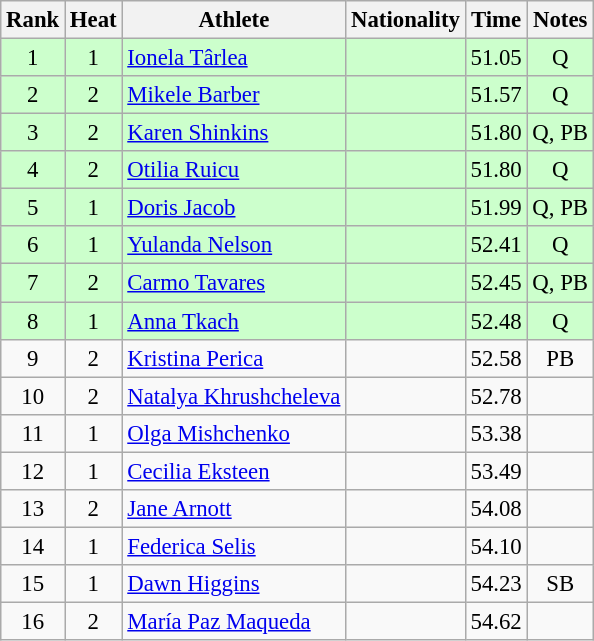<table class="wikitable sortable" style="text-align:center;font-size:95%">
<tr>
<th>Rank</th>
<th>Heat</th>
<th>Athlete</th>
<th>Nationality</th>
<th>Time</th>
<th>Notes</th>
</tr>
<tr bgcolor=ccffcc>
<td>1</td>
<td>1</td>
<td align="left"><a href='#'>Ionela Târlea</a></td>
<td align=left></td>
<td>51.05</td>
<td>Q</td>
</tr>
<tr bgcolor=ccffcc>
<td>2</td>
<td>2</td>
<td align="left"><a href='#'>Mikele Barber</a></td>
<td align=left></td>
<td>51.57</td>
<td>Q</td>
</tr>
<tr bgcolor=ccffcc>
<td>3</td>
<td>2</td>
<td align="left"><a href='#'>Karen Shinkins</a></td>
<td align=left></td>
<td>51.80</td>
<td>Q, PB</td>
</tr>
<tr bgcolor=ccffcc>
<td>4</td>
<td>2</td>
<td align="left"><a href='#'>Otilia Ruicu</a></td>
<td align=left></td>
<td>51.80</td>
<td>Q</td>
</tr>
<tr bgcolor=ccffcc>
<td>5</td>
<td>1</td>
<td align="left"><a href='#'>Doris Jacob</a></td>
<td align=left></td>
<td>51.99</td>
<td>Q, PB</td>
</tr>
<tr bgcolor=ccffcc>
<td>6</td>
<td>1</td>
<td align="left"><a href='#'>Yulanda Nelson</a></td>
<td align=left></td>
<td>52.41</td>
<td>Q</td>
</tr>
<tr bgcolor=ccffcc>
<td>7</td>
<td>2</td>
<td align="left"><a href='#'>Carmo Tavares</a></td>
<td align=left></td>
<td>52.45</td>
<td>Q, PB</td>
</tr>
<tr bgcolor=ccffcc>
<td>8</td>
<td>1</td>
<td align="left"><a href='#'>Anna Tkach</a></td>
<td align=left></td>
<td>52.48</td>
<td>Q</td>
</tr>
<tr>
<td>9</td>
<td>2</td>
<td align="left"><a href='#'>Kristina Perica</a></td>
<td align=left></td>
<td>52.58</td>
<td>PB</td>
</tr>
<tr>
<td>10</td>
<td>2</td>
<td align="left"><a href='#'>Natalya Khrushcheleva</a></td>
<td align=left></td>
<td>52.78</td>
<td></td>
</tr>
<tr>
<td>11</td>
<td>1</td>
<td align="left"><a href='#'>Olga Mishchenko</a></td>
<td align=left></td>
<td>53.38</td>
<td></td>
</tr>
<tr>
<td>12</td>
<td>1</td>
<td align="left"><a href='#'>Cecilia Eksteen</a></td>
<td align=left></td>
<td>53.49</td>
<td></td>
</tr>
<tr>
<td>13</td>
<td>2</td>
<td align="left"><a href='#'>Jane Arnott</a></td>
<td align=left></td>
<td>54.08</td>
<td></td>
</tr>
<tr>
<td>14</td>
<td>1</td>
<td align="left"><a href='#'>Federica Selis</a></td>
<td align=left></td>
<td>54.10</td>
<td></td>
</tr>
<tr>
<td>15</td>
<td>1</td>
<td align="left"><a href='#'>Dawn Higgins</a></td>
<td align=left></td>
<td>54.23</td>
<td>SB</td>
</tr>
<tr>
<td>16</td>
<td>2</td>
<td align="left"><a href='#'>María Paz Maqueda</a></td>
<td align=left></td>
<td>54.62</td>
<td></td>
</tr>
</table>
